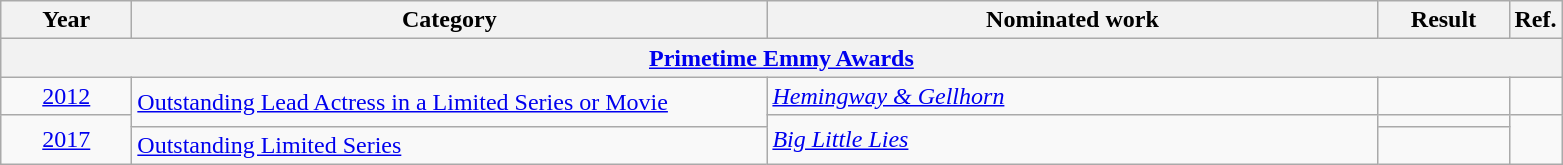<table class=wikitable>
<tr>
<th scope="col" style="width:5em;">Year</th>
<th scope="col" style="width:26em;">Category</th>
<th scope="col" style="width:25em;">Nominated work</th>
<th scope="col" style="width:5em;">Result</th>
<th>Ref.</th>
</tr>
<tr>
<th colspan=5><a href='#'>Primetime Emmy Awards</a></th>
</tr>
<tr>
<td style="text-align:center;"><a href='#'>2012</a></td>
<td rowspan=2><a href='#'>Outstanding Lead Actress in a Limited Series or Movie</a></td>
<td><em><a href='#'>Hemingway & Gellhorn</a></em></td>
<td></td>
<td style="text-align:center;"></td>
</tr>
<tr>
<td style="text-align:center;", rowspan="2"><a href='#'>2017</a></td>
<td rowspan="2"><em><a href='#'>Big Little Lies</a></em></td>
<td></td>
<td style="text-align:center;", rowspan="2"></td>
</tr>
<tr>
<td><a href='#'>Outstanding Limited Series</a></td>
<td></td>
</tr>
</table>
